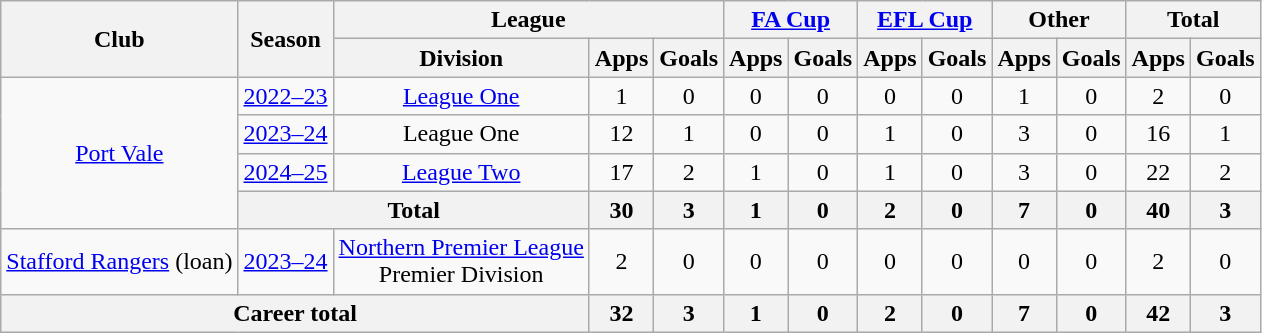<table class="wikitable" style="text-align:center">
<tr>
<th rowspan="2">Club</th>
<th rowspan="2">Season</th>
<th colspan="3">League</th>
<th colspan="2"><a href='#'>FA Cup</a></th>
<th colspan="2"><a href='#'>EFL Cup</a></th>
<th colspan="2">Other</th>
<th colspan="2">Total</th>
</tr>
<tr>
<th>Division</th>
<th>Apps</th>
<th>Goals</th>
<th>Apps</th>
<th>Goals</th>
<th>Apps</th>
<th>Goals</th>
<th>Apps</th>
<th>Goals</th>
<th>Apps</th>
<th>Goals</th>
</tr>
<tr>
<td rowspan="4"><a href='#'>Port Vale</a></td>
<td><a href='#'>2022–23</a></td>
<td><a href='#'>League One</a></td>
<td>1</td>
<td>0</td>
<td>0</td>
<td>0</td>
<td>0</td>
<td>0</td>
<td>1</td>
<td>0</td>
<td>2</td>
<td>0</td>
</tr>
<tr>
<td><a href='#'>2023–24</a></td>
<td>League One</td>
<td>12</td>
<td>1</td>
<td>0</td>
<td>0</td>
<td>1</td>
<td>0</td>
<td>3</td>
<td>0</td>
<td>16</td>
<td>1</td>
</tr>
<tr>
<td><a href='#'>2024–25</a></td>
<td><a href='#'>League Two</a></td>
<td>17</td>
<td>2</td>
<td>1</td>
<td>0</td>
<td>1</td>
<td>0</td>
<td>3</td>
<td>0</td>
<td>22</td>
<td>2</td>
</tr>
<tr>
<th colspan="2">Total</th>
<th>30</th>
<th>3</th>
<th>1</th>
<th>0</th>
<th>2</th>
<th>0</th>
<th>7</th>
<th>0</th>
<th>40</th>
<th>3</th>
</tr>
<tr>
<td><a href='#'>Stafford Rangers</a> (loan)</td>
<td><a href='#'>2023–24</a></td>
<td><a href='#'>Northern Premier League</a><br>Premier Division</td>
<td>2</td>
<td>0</td>
<td>0</td>
<td>0</td>
<td>0</td>
<td>0</td>
<td>0</td>
<td>0</td>
<td>2</td>
<td>0</td>
</tr>
<tr>
<th colspan="3">Career total</th>
<th>32</th>
<th>3</th>
<th>1</th>
<th>0</th>
<th>2</th>
<th>0</th>
<th>7</th>
<th>0</th>
<th>42</th>
<th>3</th>
</tr>
</table>
